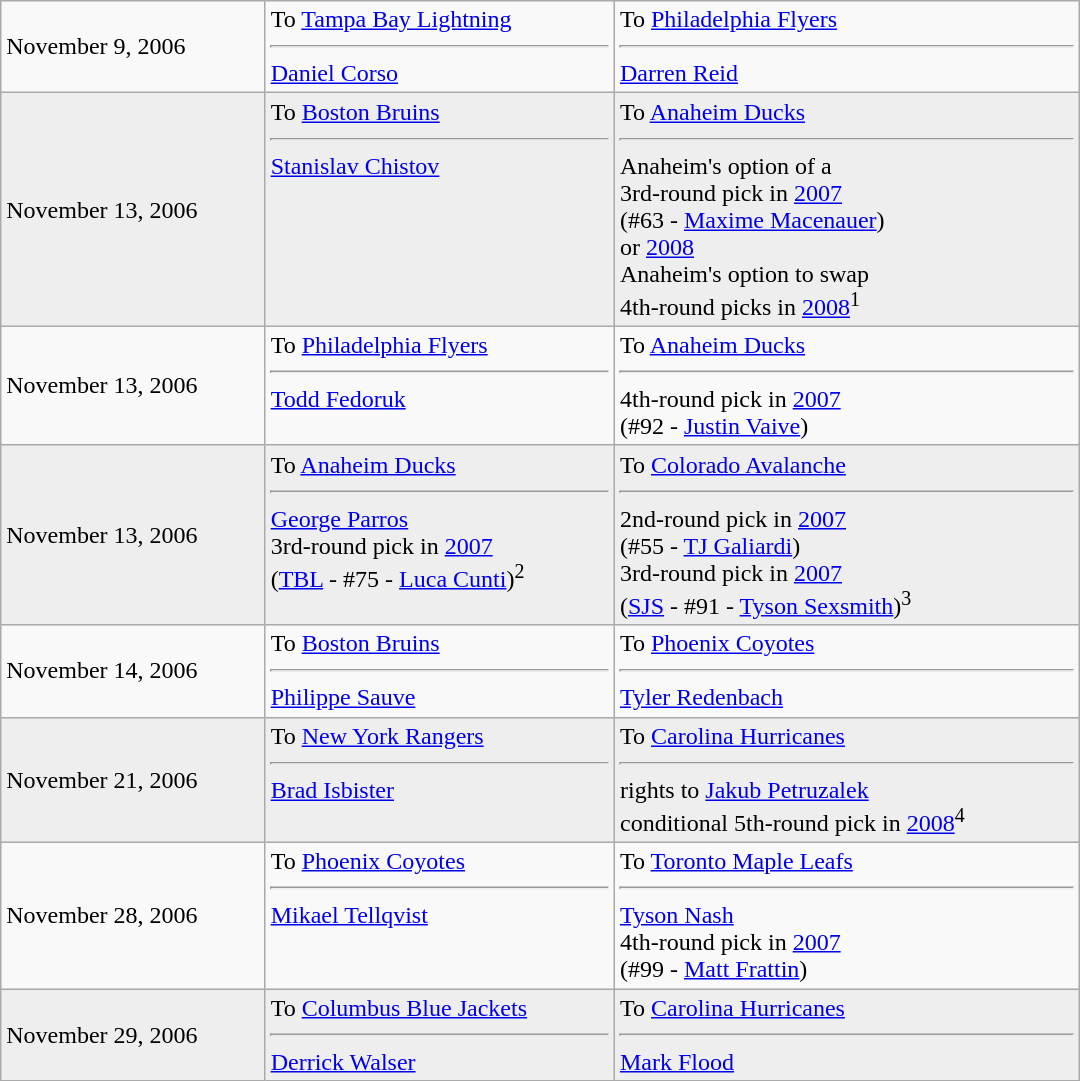<table cellspacing=0 class="wikitable" style="border:1px solid #999999; width:720px;">
<tr>
<td>November 9, 2006</td>
<td valign="top">To <a href='#'>Tampa Bay Lightning</a><hr><a href='#'>Daniel Corso</a></td>
<td valign="top">To <a href='#'>Philadelphia Flyers</a><hr><a href='#'>Darren Reid</a></td>
</tr>
<tr bgcolor="#eeeeee">
<td>November 13, 2006</td>
<td valign="top">To <a href='#'>Boston Bruins</a><hr><a href='#'>Stanislav Chistov</a></td>
<td valign="top">To <a href='#'>Anaheim Ducks</a><hr>Anaheim's option of a<br>3rd-round pick in <a href='#'>2007</a><br>(#63 - <a href='#'>Maxime Macenauer</a>)<br>or <a href='#'>2008</a><br>Anaheim's option to swap<br>4th-round picks in <a href='#'>2008</a><sup>1</sup></td>
</tr>
<tr>
<td>November 13, 2006</td>
<td valign="top">To <a href='#'>Philadelphia Flyers</a><hr><a href='#'>Todd Fedoruk</a></td>
<td valign="top">To <a href='#'>Anaheim Ducks</a><hr>4th-round pick in <a href='#'>2007</a><br>(#92 - <a href='#'>Justin Vaive</a>)</td>
</tr>
<tr bgcolor="#eeeeee">
<td>November 13, 2006</td>
<td valign="top">To <a href='#'>Anaheim Ducks</a><hr><a href='#'>George Parros</a><br>3rd-round pick in <a href='#'>2007</a><br>(<a href='#'>TBL</a> - #75 - <a href='#'>Luca Cunti</a>)<sup>2</sup></td>
<td valign="top">To <a href='#'>Colorado Avalanche</a><hr>2nd-round pick in <a href='#'>2007</a><br>(#55 - <a href='#'>TJ Galiardi</a>)<br>3rd-round pick in <a href='#'>2007</a><br>(<a href='#'>SJS</a> - #91 - <a href='#'>Tyson Sexsmith</a>)<sup>3</sup></td>
</tr>
<tr>
<td>November 14, 2006</td>
<td valign="top">To <a href='#'>Boston Bruins</a><hr><a href='#'>Philippe Sauve</a></td>
<td valign="top">To <a href='#'>Phoenix Coyotes</a><hr><a href='#'>Tyler Redenbach</a></td>
</tr>
<tr bgcolor="#eeeeee">
<td>November 21, 2006</td>
<td valign="top">To <a href='#'>New York Rangers</a><hr><a href='#'>Brad Isbister</a></td>
<td valign="top">To <a href='#'>Carolina Hurricanes</a><hr>rights to <a href='#'>Jakub Petruzalek</a><br>conditional 5th-round pick in <a href='#'>2008</a><sup>4</sup></td>
</tr>
<tr>
<td>November 28, 2006</td>
<td valign="top">To <a href='#'>Phoenix Coyotes</a><hr><a href='#'>Mikael Tellqvist</a></td>
<td valign="top">To <a href='#'>Toronto Maple Leafs</a><hr><a href='#'>Tyson Nash</a><br>4th-round pick in <a href='#'>2007</a><br>(#99 - <a href='#'>Matt Frattin</a>)</td>
</tr>
<tr bgcolor="#eeeeee">
<td>November 29, 2006</td>
<td valign="top">To <a href='#'>Columbus Blue Jackets</a><hr><a href='#'>Derrick Walser</a></td>
<td valign="top">To <a href='#'>Carolina Hurricanes</a><hr><a href='#'>Mark Flood</a></td>
</tr>
</table>
